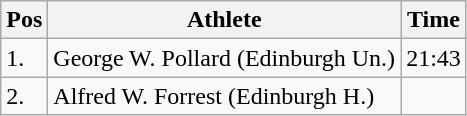<table class="wikitable">
<tr>
<th>Pos</th>
<th>Athlete</th>
<th>Time</th>
</tr>
<tr>
<td>1.</td>
<td>George W. Pollard (Edinburgh Un.)</td>
<td>21:43</td>
</tr>
<tr>
<td>2.</td>
<td>Alfred W. Forrest (Edinburgh H.)</td>
<td></td>
</tr>
</table>
